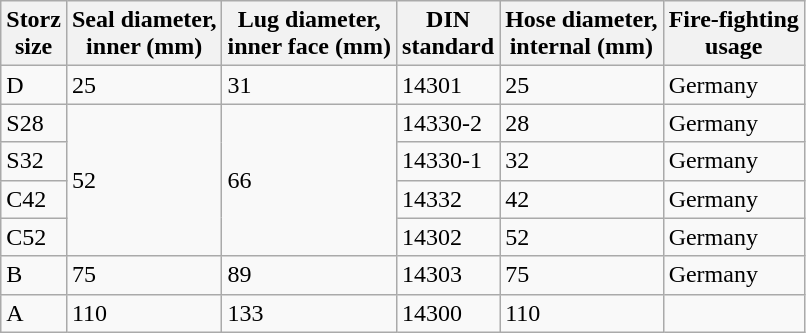<table class="wikitable">
<tr>
<th>Storz <br>size</th>
<th>Seal diameter, <br>inner (mm)</th>
<th>Lug diameter, <br>inner face (mm)</th>
<th>DIN <br>standard</th>
<th>Hose diameter, <br>internal (mm)</th>
<th>Fire-fighting <br>usage</th>
</tr>
<tr>
<td>D</td>
<td>25</td>
<td>31</td>
<td>14301</td>
<td>25</td>
<td>Germany</td>
</tr>
<tr>
<td>S28</td>
<td rowspan=4>52</td>
<td rowspan=4>66</td>
<td>14330-2</td>
<td>28</td>
<td>Germany</td>
</tr>
<tr>
<td>S32</td>
<td>14330-1</td>
<td>32</td>
<td>Germany</td>
</tr>
<tr>
<td>C42</td>
<td>14332</td>
<td>42</td>
<td>Germany</td>
</tr>
<tr>
<td>C52</td>
<td>14302</td>
<td>52</td>
<td>Germany</td>
</tr>
<tr>
<td>B</td>
<td>75</td>
<td>89</td>
<td>14303</td>
<td>75</td>
<td>Germany</td>
</tr>
<tr>
<td>A</td>
<td>110</td>
<td>133</td>
<td>14300</td>
<td>110</td>
<td></td>
</tr>
</table>
